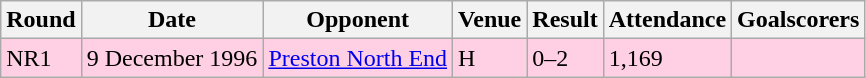<table class="wikitable">
<tr>
<th>Round</th>
<th>Date</th>
<th>Opponent</th>
<th>Venue</th>
<th>Result</th>
<th>Attendance</th>
<th>Goalscorers</th>
</tr>
<tr style="background-color: #ffd0e3;">
<td>NR1</td>
<td>9 December 1996</td>
<td><a href='#'>Preston North End</a></td>
<td>H</td>
<td>0–2</td>
<td>1,169</td>
<td></td>
</tr>
</table>
